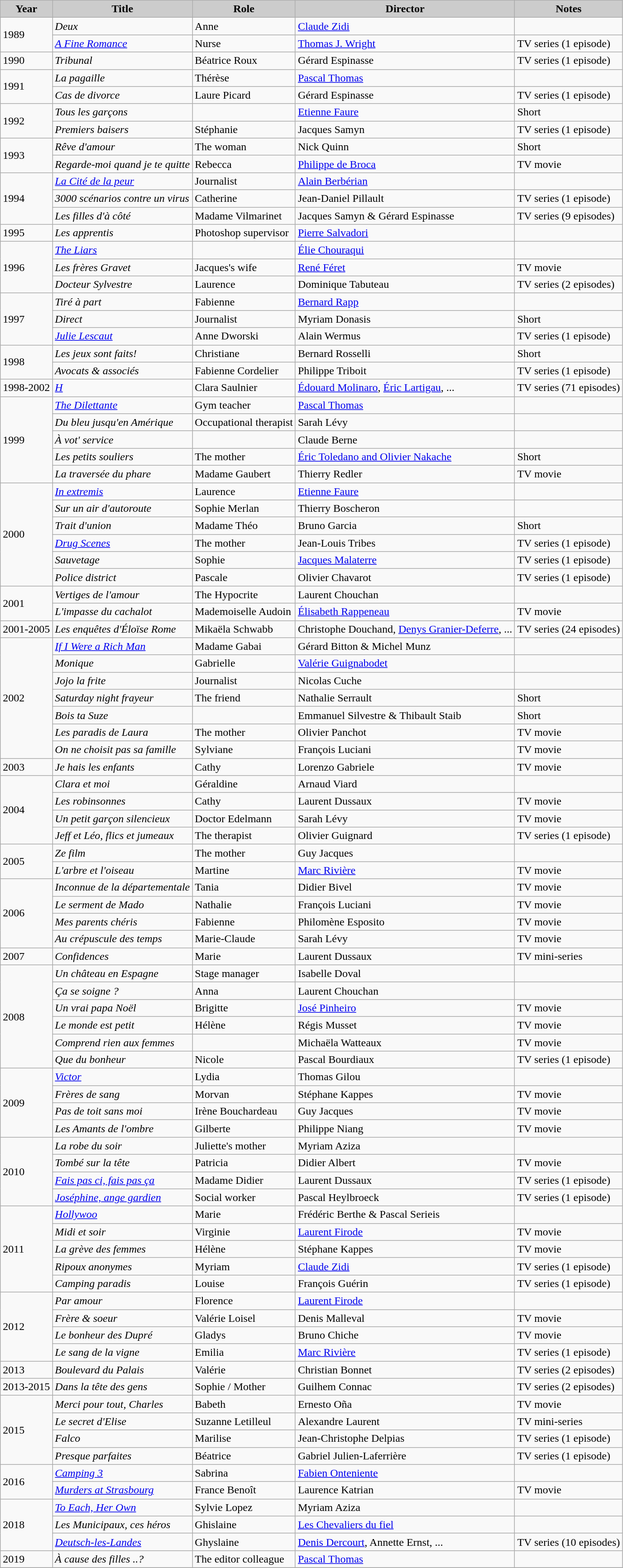<table class="wikitable">
<tr>
<th style="background: #CCCCCC;">Year</th>
<th style="background: #CCCCCC;">Title</th>
<th style="background: #CCCCCC;">Role</th>
<th style="background: #CCCCCC;">Director</th>
<th style="background: #CCCCCC;">Notes</th>
</tr>
<tr>
<td rowspan=2>1989</td>
<td><em>Deux</em></td>
<td>Anne</td>
<td><a href='#'>Claude Zidi</a></td>
<td></td>
</tr>
<tr>
<td><em><a href='#'>A Fine Romance</a></em></td>
<td>Nurse</td>
<td><a href='#'>Thomas J. Wright</a></td>
<td>TV series (1 episode)</td>
</tr>
<tr>
<td>1990</td>
<td><em>Tribunal</em></td>
<td>Béatrice Roux</td>
<td>Gérard Espinasse</td>
<td>TV series (1 episode)</td>
</tr>
<tr>
<td rowspan=2>1991</td>
<td><em>La pagaille</em></td>
<td>Thérèse</td>
<td><a href='#'>Pascal Thomas</a></td>
<td></td>
</tr>
<tr>
<td><em>Cas de divorce</em></td>
<td>Laure Picard</td>
<td>Gérard Espinasse</td>
<td>TV series (1 episode)</td>
</tr>
<tr>
<td rowspan=2>1992</td>
<td><em>Tous les garçons</em></td>
<td></td>
<td><a href='#'>Etienne Faure</a></td>
<td>Short</td>
</tr>
<tr>
<td><em>Premiers baisers</em></td>
<td>Stéphanie</td>
<td>Jacques Samyn</td>
<td>TV series (1 episode)</td>
</tr>
<tr>
<td rowspan=2>1993</td>
<td><em>Rêve d'amour</em></td>
<td>The woman</td>
<td>Nick Quinn</td>
<td>Short</td>
</tr>
<tr>
<td><em>Regarde-moi quand je te quitte</em></td>
<td>Rebecca</td>
<td><a href='#'>Philippe de Broca</a></td>
<td>TV movie</td>
</tr>
<tr>
<td rowspan=3>1994</td>
<td><em><a href='#'>La Cité de la peur</a></em></td>
<td>Journalist</td>
<td><a href='#'>Alain Berbérian</a></td>
<td></td>
</tr>
<tr>
<td><em>3000 scénarios contre un virus</em></td>
<td>Catherine</td>
<td>Jean-Daniel Pillault</td>
<td>TV series (1 episode)</td>
</tr>
<tr>
<td><em>Les filles d'à côté</em></td>
<td>Madame Vilmarinet</td>
<td>Jacques Samyn & Gérard Espinasse</td>
<td>TV series (9 episodes)</td>
</tr>
<tr>
<td>1995</td>
<td><em>Les apprentis</em></td>
<td>Photoshop supervisor</td>
<td><a href='#'>Pierre Salvadori</a></td>
<td></td>
</tr>
<tr>
<td rowspan=3>1996</td>
<td><em><a href='#'>The Liars</a></em></td>
<td></td>
<td><a href='#'>Élie Chouraqui</a></td>
<td></td>
</tr>
<tr>
<td><em>Les frères Gravet</em></td>
<td>Jacques's wife</td>
<td><a href='#'>René Féret</a></td>
<td>TV movie</td>
</tr>
<tr>
<td><em>Docteur Sylvestre</em></td>
<td>Laurence</td>
<td>Dominique Tabuteau</td>
<td>TV series (2 episodes)</td>
</tr>
<tr>
<td rowspan=3>1997</td>
<td><em>Tiré à part</em></td>
<td>Fabienne</td>
<td><a href='#'>Bernard Rapp</a></td>
<td></td>
</tr>
<tr>
<td><em>Direct</em></td>
<td>Journalist</td>
<td>Myriam Donasis</td>
<td>Short</td>
</tr>
<tr>
<td><em><a href='#'>Julie Lescaut</a></em></td>
<td>Anne Dworski</td>
<td>Alain Wermus</td>
<td>TV series (1 episode)</td>
</tr>
<tr>
<td rowspan=2>1998</td>
<td><em>Les jeux sont faits!</em></td>
<td>Christiane</td>
<td>Bernard Rosselli</td>
<td>Short</td>
</tr>
<tr>
<td><em>Avocats & associés</em></td>
<td>Fabienne Cordelier</td>
<td>Philippe Triboit</td>
<td>TV series (1 episode)</td>
</tr>
<tr>
<td>1998-2002</td>
<td><em><a href='#'>H</a></em></td>
<td>Clara Saulnier</td>
<td><a href='#'>Édouard Molinaro</a>, <a href='#'>Éric Lartigau</a>, ...</td>
<td>TV series (71 episodes)</td>
</tr>
<tr>
<td rowspan=5>1999</td>
<td><em><a href='#'>The Dilettante</a></em></td>
<td>Gym teacher</td>
<td><a href='#'>Pascal Thomas</a></td>
<td></td>
</tr>
<tr>
<td><em>Du bleu jusqu'en Amérique</em></td>
<td>Occupational therapist</td>
<td>Sarah Lévy</td>
<td></td>
</tr>
<tr>
<td><em>À vot' service</em></td>
<td></td>
<td>Claude Berne</td>
<td></td>
</tr>
<tr>
<td><em>Les petits souliers</em></td>
<td>The mother</td>
<td><a href='#'>Éric Toledano and Olivier Nakache</a></td>
<td>Short</td>
</tr>
<tr>
<td><em>La traversée du phare</em></td>
<td>Madame Gaubert</td>
<td>Thierry Redler</td>
<td>TV movie</td>
</tr>
<tr>
<td rowspan=6>2000</td>
<td><em><a href='#'>In extremis</a></em></td>
<td>Laurence</td>
<td><a href='#'>Etienne Faure</a></td>
<td></td>
</tr>
<tr>
<td><em>Sur un air d'autoroute</em></td>
<td>Sophie Merlan</td>
<td>Thierry Boscheron</td>
<td></td>
</tr>
<tr>
<td><em>Trait d'union</em></td>
<td>Madame Théo</td>
<td>Bruno Garcia</td>
<td>Short</td>
</tr>
<tr>
<td><em><a href='#'>Drug Scenes</a></em></td>
<td>The mother</td>
<td>Jean-Louis Tribes</td>
<td>TV series (1 episode)</td>
</tr>
<tr>
<td><em>Sauvetage</em></td>
<td>Sophie</td>
<td><a href='#'>Jacques Malaterre</a></td>
<td>TV series (1 episode)</td>
</tr>
<tr>
<td><em>Police district</em></td>
<td>Pascale</td>
<td>Olivier Chavarot</td>
<td>TV series (1 episode)</td>
</tr>
<tr>
<td rowspan=2>2001</td>
<td><em>Vertiges de l'amour</em></td>
<td>The Hypocrite</td>
<td>Laurent Chouchan</td>
<td></td>
</tr>
<tr>
<td><em>L'impasse du cachalot</em></td>
<td>Mademoiselle Audoin</td>
<td><a href='#'>Élisabeth Rappeneau</a></td>
<td>TV movie</td>
</tr>
<tr>
<td>2001-2005</td>
<td><em>Les enquêtes d'Éloïse Rome</em></td>
<td>Mikaëla Schwabb</td>
<td>Christophe Douchand, <a href='#'>Denys Granier-Deferre</a>, ...</td>
<td>TV series (24 episodes)</td>
</tr>
<tr>
<td rowspan=7>2002</td>
<td><em><a href='#'>If I Were a Rich Man</a></em></td>
<td>Madame Gabai</td>
<td>Gérard Bitton & Michel Munz</td>
<td></td>
</tr>
<tr>
<td><em>Monique</em></td>
<td>Gabrielle</td>
<td><a href='#'>Valérie Guignabodet</a></td>
<td></td>
</tr>
<tr>
<td><em>Jojo la frite</em></td>
<td>Journalist</td>
<td>Nicolas Cuche</td>
<td></td>
</tr>
<tr>
<td><em>Saturday night frayeur</em></td>
<td>The friend</td>
<td>Nathalie Serrault</td>
<td>Short</td>
</tr>
<tr>
<td><em>Bois ta Suze</em></td>
<td></td>
<td>Emmanuel Silvestre & Thibault Staib</td>
<td>Short</td>
</tr>
<tr>
<td><em>Les paradis de Laura</em></td>
<td>The mother</td>
<td>Olivier Panchot</td>
<td>TV movie</td>
</tr>
<tr>
<td><em>On ne choisit pas sa famille</em></td>
<td>Sylviane</td>
<td>François Luciani</td>
<td>TV movie</td>
</tr>
<tr>
<td>2003</td>
<td><em>Je hais les enfants</em></td>
<td>Cathy</td>
<td>Lorenzo Gabriele</td>
<td>TV movie</td>
</tr>
<tr>
<td rowspan=4>2004</td>
<td><em>Clara et moi</em></td>
<td>Géraldine</td>
<td>Arnaud Viard</td>
<td></td>
</tr>
<tr>
<td><em>Les robinsonnes</em></td>
<td>Cathy</td>
<td>Laurent Dussaux</td>
<td>TV movie</td>
</tr>
<tr>
<td><em>Un petit garçon silencieux</em></td>
<td>Doctor Edelmann</td>
<td>Sarah Lévy</td>
<td>TV movie</td>
</tr>
<tr>
<td><em>Jeff et Léo, flics et jumeaux</em></td>
<td>The therapist</td>
<td>Olivier Guignard</td>
<td>TV series (1 episode)</td>
</tr>
<tr>
<td rowspan=2>2005</td>
<td><em>Ze film</em></td>
<td>The mother</td>
<td>Guy Jacques</td>
<td></td>
</tr>
<tr>
<td><em>L'arbre et l'oiseau</em></td>
<td>Martine</td>
<td><a href='#'>Marc Rivière</a></td>
<td>TV movie</td>
</tr>
<tr>
<td rowspan=4>2006</td>
<td><em>Inconnue de la départementale</em></td>
<td>Tania</td>
<td>Didier Bivel</td>
<td>TV movie</td>
</tr>
<tr>
<td><em>Le serment de Mado</em></td>
<td>Nathalie</td>
<td>François Luciani</td>
<td>TV movie</td>
</tr>
<tr>
<td><em>Mes parents chéris</em></td>
<td>Fabienne</td>
<td>Philomène Esposito</td>
<td>TV movie</td>
</tr>
<tr>
<td><em>Au crépuscule des temps</em></td>
<td>Marie-Claude</td>
<td>Sarah Lévy</td>
<td>TV movie</td>
</tr>
<tr>
<td>2007</td>
<td><em>Confidences</em></td>
<td>Marie</td>
<td>Laurent Dussaux</td>
<td>TV mini-series</td>
</tr>
<tr>
<td rowspan=6>2008</td>
<td><em>Un château en Espagne</em></td>
<td>Stage manager</td>
<td>Isabelle Doval</td>
<td></td>
</tr>
<tr>
<td><em>Ça se soigne ?</em></td>
<td>Anna</td>
<td>Laurent Chouchan</td>
<td></td>
</tr>
<tr>
<td><em>Un vrai papa Noël</em></td>
<td>Brigitte</td>
<td><a href='#'>José Pinheiro</a></td>
<td>TV movie</td>
</tr>
<tr>
<td><em>Le monde est petit</em></td>
<td>Hélène</td>
<td>Régis Musset</td>
<td>TV movie</td>
</tr>
<tr>
<td><em>Comprend rien aux femmes</em></td>
<td></td>
<td>Michaëla Watteaux</td>
<td>TV movie</td>
</tr>
<tr>
<td><em>Que du bonheur</em></td>
<td>Nicole</td>
<td>Pascal Bourdiaux</td>
<td>TV series (1 episode)</td>
</tr>
<tr>
<td rowspan=4>2009</td>
<td><em><a href='#'>Victor</a></em></td>
<td>Lydia</td>
<td>Thomas Gilou</td>
<td></td>
</tr>
<tr>
<td><em>Frères de sang</em></td>
<td>Morvan</td>
<td>Stéphane Kappes</td>
<td>TV movie</td>
</tr>
<tr>
<td><em>Pas de toit sans moi</em></td>
<td>Irène Bouchardeau</td>
<td>Guy Jacques</td>
<td>TV movie</td>
</tr>
<tr>
<td><em>Les Amants de l'ombre</em></td>
<td>Gilberte</td>
<td>Philippe Niang</td>
<td>TV movie</td>
</tr>
<tr>
<td rowspan=4>2010</td>
<td><em>La robe du soir</em></td>
<td>Juliette's mother</td>
<td>Myriam Aziza</td>
<td></td>
</tr>
<tr>
<td><em>Tombé sur la tête</em></td>
<td>Patricia</td>
<td>Didier Albert</td>
<td>TV movie</td>
</tr>
<tr>
<td><em><a href='#'>Fais pas ci, fais pas ça</a></em></td>
<td>Madame Didier</td>
<td>Laurent Dussaux</td>
<td>TV series (1 episode)</td>
</tr>
<tr>
<td><em><a href='#'>Joséphine, ange gardien</a></em></td>
<td>Social worker</td>
<td>Pascal Heylbroeck</td>
<td>TV series (1 episode)</td>
</tr>
<tr>
<td rowspan=5>2011</td>
<td><em><a href='#'>Hollywoo</a></em></td>
<td>Marie</td>
<td>Frédéric Berthe & Pascal Serieis</td>
<td></td>
</tr>
<tr>
<td><em>Midi et soir</em></td>
<td>Virginie</td>
<td><a href='#'>Laurent Firode</a></td>
<td>TV movie</td>
</tr>
<tr>
<td><em>La grève des femmes</em></td>
<td>Hélène</td>
<td>Stéphane Kappes</td>
<td>TV movie</td>
</tr>
<tr>
<td><em>Ripoux anonymes</em></td>
<td>Myriam</td>
<td><a href='#'>Claude Zidi</a></td>
<td>TV series (1 episode)</td>
</tr>
<tr>
<td><em>Camping paradis</em></td>
<td>Louise</td>
<td>François Guérin</td>
<td>TV series (1 episode)</td>
</tr>
<tr>
<td rowspan=4>2012</td>
<td><em>Par amour</em></td>
<td>Florence</td>
<td><a href='#'>Laurent Firode</a></td>
<td></td>
</tr>
<tr>
<td><em>Frère & soeur</em></td>
<td>Valérie Loisel</td>
<td>Denis Malleval</td>
<td>TV movie</td>
</tr>
<tr>
<td><em>Le bonheur des Dupré</em></td>
<td>Gladys</td>
<td>Bruno Chiche</td>
<td>TV movie</td>
</tr>
<tr>
<td><em>Le sang de la vigne</em></td>
<td>Emilia</td>
<td><a href='#'>Marc Rivière</a></td>
<td>TV series (1 episode)</td>
</tr>
<tr>
<td>2013</td>
<td><em>Boulevard du Palais</em></td>
<td>Valérie</td>
<td>Christian Bonnet</td>
<td>TV series (2 episodes)</td>
</tr>
<tr>
<td>2013-2015</td>
<td><em>Dans la tête des gens</em></td>
<td>Sophie / Mother</td>
<td>Guilhem Connac</td>
<td>TV series (2 episodes)</td>
</tr>
<tr>
<td rowspan=4>2015</td>
<td><em>Merci pour tout, Charles</em></td>
<td>Babeth</td>
<td>Ernesto Oña</td>
<td>TV movie</td>
</tr>
<tr>
<td><em>Le secret d'Elise</em></td>
<td>Suzanne Letilleul</td>
<td>Alexandre Laurent</td>
<td>TV mini-series</td>
</tr>
<tr>
<td><em>Falco</em></td>
<td>Marilise</td>
<td>Jean-Christophe Delpias</td>
<td>TV series (1 episode)</td>
</tr>
<tr>
<td><em>Presque parfaites</em></td>
<td>Béatrice</td>
<td>Gabriel Julien-Laferrière</td>
<td>TV series (1 episode)</td>
</tr>
<tr>
<td rowspan=2>2016</td>
<td><em><a href='#'>Camping 3</a></em></td>
<td>Sabrina</td>
<td><a href='#'>Fabien Onteniente</a></td>
<td></td>
</tr>
<tr>
<td><em><a href='#'>Murders at Strasbourg</a></em></td>
<td>France Benoît</td>
<td>Laurence Katrian</td>
<td>TV movie</td>
</tr>
<tr>
<td rowspan=3>2018</td>
<td><em><a href='#'>To Each, Her Own</a></em></td>
<td>Sylvie Lopez</td>
<td>Myriam Aziza</td>
<td></td>
</tr>
<tr>
<td><em>Les Municipaux, ces héros</em></td>
<td>Ghislaine</td>
<td><a href='#'>Les Chevaliers du fiel</a></td>
<td></td>
</tr>
<tr>
<td><em><a href='#'>Deutsch-les-Landes</a></em></td>
<td>Ghyslaine</td>
<td><a href='#'>Denis Dercourt</a>, Annette Ernst, ...</td>
<td>TV series (10 episodes)</td>
</tr>
<tr>
<td rowspan=1>2019</td>
<td><em>À cause des filles ..?</em></td>
<td>The editor colleague</td>
<td><a href='#'>Pascal Thomas</a></td>
<td></td>
</tr>
<tr>
</tr>
</table>
